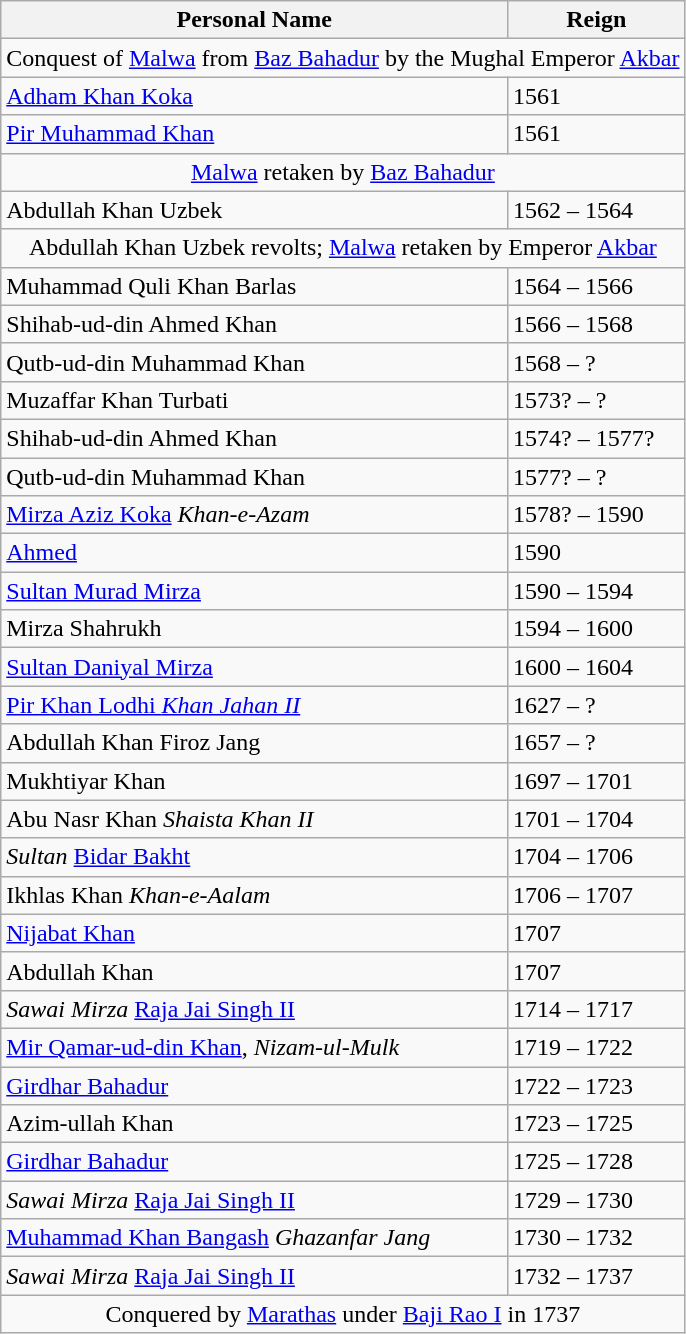<table class="wikitable">
<tr>
<th>Personal Name</th>
<th>Reign</th>
</tr>
<tr>
<td colspan="4" align="center">Conquest of <a href='#'>Malwa</a> from <a href='#'>Baz Bahadur</a> by the Mughal Emperor <a href='#'>Akbar</a></td>
</tr>
<tr>
<td><a href='#'>Adham Khan Koka</a></td>
<td>1561</td>
</tr>
<tr>
<td><a href='#'>Pir Muhammad Khan</a></td>
<td>1561</td>
</tr>
<tr>
<td colspan="4" align="center"><a href='#'>Malwa</a> retaken by <a href='#'>Baz Bahadur</a></td>
</tr>
<tr>
<td>Abdullah Khan Uzbek</td>
<td>1562 – 1564</td>
</tr>
<tr>
<td colspan="4" align="center">Abdullah Khan Uzbek revolts; <a href='#'>Malwa</a> retaken by Emperor <a href='#'>Akbar</a></td>
</tr>
<tr>
<td>Muhammad Quli Khan Barlas</td>
<td>1564 – 1566</td>
</tr>
<tr>
<td>Shihab-ud-din Ahmed Khan</td>
<td>1566 – 1568</td>
</tr>
<tr>
<td>Qutb-ud-din Muhammad Khan</td>
<td>1568 – ?</td>
</tr>
<tr>
<td>Muzaffar Khan Turbati</td>
<td>1573? – ?</td>
</tr>
<tr>
<td>Shihab-ud-din Ahmed Khan</td>
<td>1574? – 1577?</td>
</tr>
<tr>
<td>Qutb-ud-din Muhammad Khan</td>
<td>1577? – ?</td>
</tr>
<tr>
<td><a href='#'>Mirza Aziz Koka</a> <em>Khan-e-Azam</em></td>
<td>1578? – 1590</td>
</tr>
<tr>
<td><a href='#'>Ahmed</a></td>
<td>1590</td>
</tr>
<tr>
<td><a href='#'>Sultan Murad Mirza</a></td>
<td>1590 – 1594</td>
</tr>
<tr>
<td>Mirza Shahrukh</td>
<td>1594 – 1600</td>
</tr>
<tr>
<td><a href='#'>Sultan Daniyal Mirza</a></td>
<td>1600 – 1604</td>
</tr>
<tr>
<td><a href='#'>Pir Khan Lodhi <em>Khan Jahan II</em></a></td>
<td>1627 – ?</td>
</tr>
<tr>
<td>Abdullah Khan Firoz Jang</td>
<td>1657 – ?</td>
</tr>
<tr>
<td>Mukhtiyar Khan</td>
<td>1697 – 1701</td>
</tr>
<tr>
<td>Abu Nasr Khan <em>Shaista Khan II</em></td>
<td>1701 – 1704</td>
</tr>
<tr>
<td><em>Sultan</em> <a href='#'>Bidar Bakht</a></td>
<td>1704 – 1706</td>
</tr>
<tr>
<td>Ikhlas Khan <em>Khan-e-Aalam</em></td>
<td>1706 – 1707</td>
</tr>
<tr>
<td><a href='#'>Nijabat Khan</a></td>
<td>1707</td>
</tr>
<tr>
<td>Abdullah Khan</td>
<td>1707</td>
</tr>
<tr>
<td><em>Sawai Mirza</em> <a href='#'>Raja Jai Singh II</a></td>
<td>1714 – 1717</td>
</tr>
<tr>
<td><a href='#'>Mir Qamar-ud-din Khan</a>, <em>Nizam-ul-Mulk</em></td>
<td>1719 – 1722</td>
</tr>
<tr>
<td><a href='#'>Girdhar Bahadur</a></td>
<td>1722 – 1723</td>
</tr>
<tr>
<td>Azim-ullah Khan</td>
<td>1723 – 1725</td>
</tr>
<tr>
<td><a href='#'>Girdhar Bahadur</a></td>
<td>1725 – 1728</td>
</tr>
<tr>
<td><em>Sawai Mirza</em> <a href='#'>Raja Jai Singh II</a></td>
<td>1729 – 1730</td>
</tr>
<tr>
<td><a href='#'>Muhammad Khan Bangash</a> <em>Ghazanfar Jang</em></td>
<td>1730 – 1732</td>
</tr>
<tr>
<td><em>Sawai Mirza</em> <a href='#'>Raja Jai Singh II</a></td>
<td>1732 – 1737</td>
</tr>
<tr>
<td colspan="4" align="center">Conquered by <a href='#'>Marathas</a> under <a href='#'>Baji Rao I</a> in 1737</td>
</tr>
</table>
